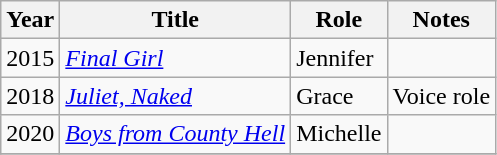<table class="wikitable sortable">
<tr>
<th>Year</th>
<th>Title</th>
<th>Role</th>
<th class="unsortable">Notes</th>
</tr>
<tr>
<td>2015</td>
<td><em><a href='#'>Final Girl</a></em></td>
<td>Jennifer</td>
<td></td>
</tr>
<tr>
<td>2018</td>
<td><em><a href='#'>Juliet, Naked</a></em></td>
<td>Grace</td>
<td>Voice role</td>
</tr>
<tr>
<td>2020</td>
<td><em><a href='#'>Boys from County Hell</a></em></td>
<td>Michelle</td>
<td></td>
</tr>
<tr>
</tr>
</table>
